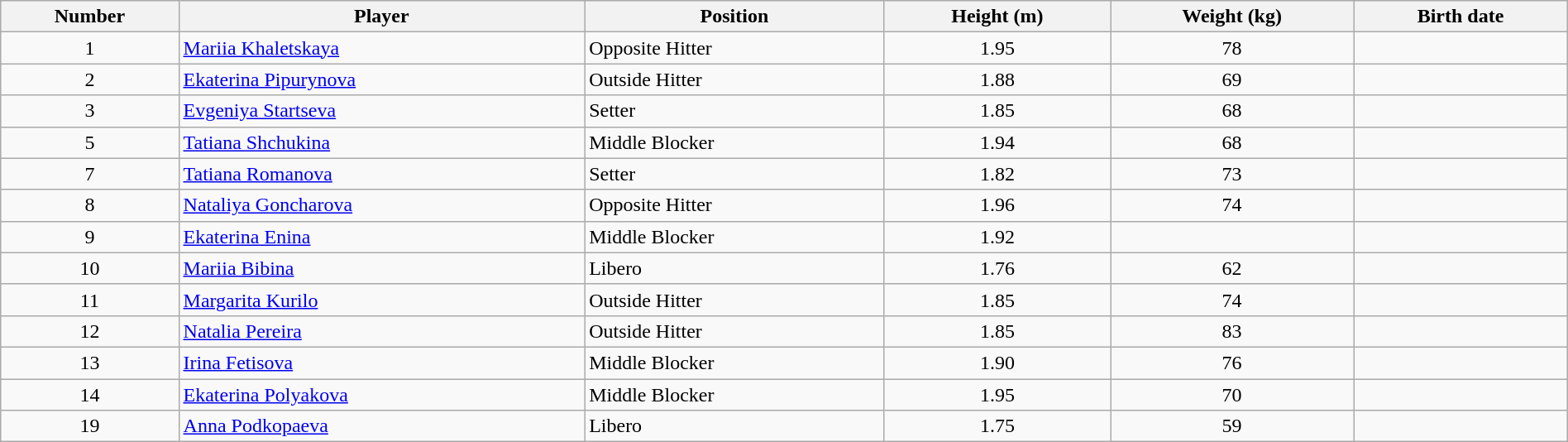<table class="wikitable" style="width:100%;">
<tr>
<th>Number</th>
<th>Player</th>
<th>Position</th>
<th>Height (m)</th>
<th>Weight (kg)</th>
<th>Birth date</th>
</tr>
<tr>
<td align=center>1</td>
<td> <a href='#'>Mariia Khaletskaya</a></td>
<td>Opposite Hitter</td>
<td align=center>1.95</td>
<td align=center>78</td>
<td></td>
</tr>
<tr>
<td align=center>2</td>
<td> <a href='#'>Ekaterina Pipurynova</a></td>
<td>Outside Hitter</td>
<td align=center>1.88</td>
<td align=center>69</td>
<td></td>
</tr>
<tr>
<td align=center>3</td>
<td> <a href='#'>Evgeniya Startseva</a></td>
<td>Setter</td>
<td align=center>1.85</td>
<td align=center>68</td>
<td></td>
</tr>
<tr>
<td align=center>5</td>
<td> <a href='#'>Tatiana Shchukina</a></td>
<td>Middle Blocker</td>
<td align=center>1.94</td>
<td align=center>68</td>
<td></td>
</tr>
<tr>
<td align=center>7</td>
<td> <a href='#'>Tatiana Romanova</a></td>
<td>Setter</td>
<td align=center>1.82</td>
<td align=center>73</td>
<td></td>
</tr>
<tr>
<td align=center>8</td>
<td> <a href='#'>Nataliya Goncharova</a></td>
<td>Opposite Hitter</td>
<td align=center>1.96</td>
<td align=center>74</td>
<td></td>
</tr>
<tr>
<td align=center>9</td>
<td> <a href='#'>Ekaterina Enina</a></td>
<td>Middle Blocker</td>
<td align=center>1.92</td>
<td align=center></td>
<td></td>
</tr>
<tr>
<td align=center>10</td>
<td> <a href='#'>Mariia Bibina</a></td>
<td>Libero</td>
<td align=center>1.76</td>
<td align=center>62</td>
<td></td>
</tr>
<tr>
<td align=center>11</td>
<td> <a href='#'>Margarita Kurilo</a></td>
<td>Outside Hitter</td>
<td align=center>1.85</td>
<td align=center>74</td>
<td></td>
</tr>
<tr>
<td align=center>12</td>
<td> <a href='#'>Natalia Pereira</a></td>
<td>Outside Hitter</td>
<td align=center>1.85</td>
<td align=center>83</td>
<td></td>
</tr>
<tr>
<td align=center>13</td>
<td> <a href='#'>Irina Fetisova</a></td>
<td>Middle Blocker</td>
<td align=center>1.90</td>
<td align=center>76</td>
<td></td>
</tr>
<tr>
<td align=center>14</td>
<td> <a href='#'>Ekaterina Polyakova</a></td>
<td>Middle Blocker</td>
<td align=center>1.95</td>
<td align=center>70</td>
<td></td>
</tr>
<tr>
<td align=center>19</td>
<td> <a href='#'>Anna Podkopaeva</a></td>
<td>Libero</td>
<td align=center>1.75</td>
<td align=center>59</td>
<td></td>
</tr>
</table>
